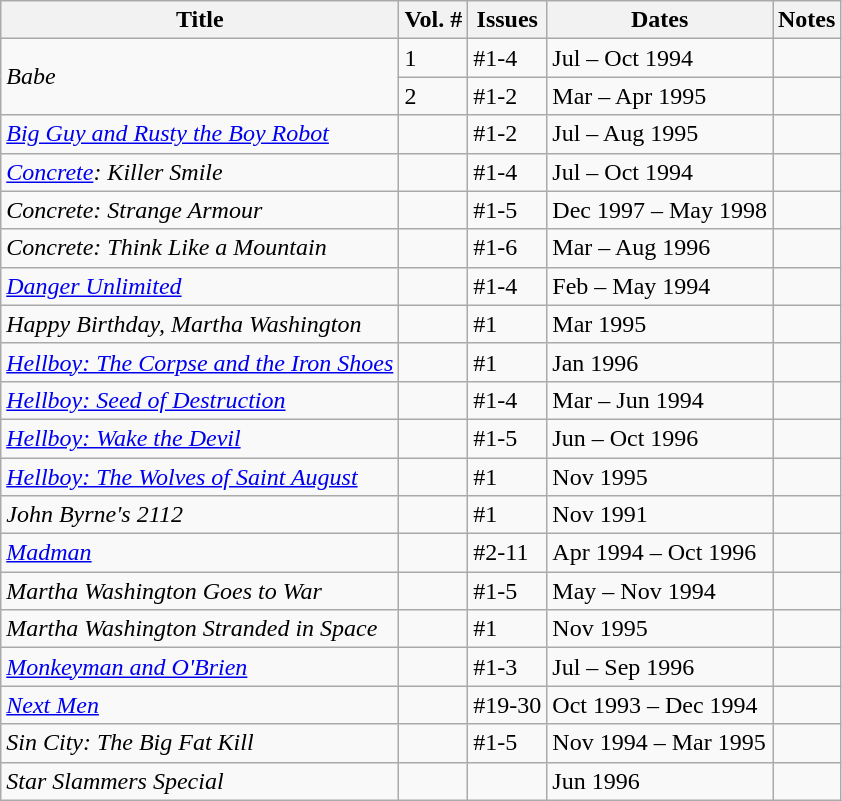<table class="wikitable">
<tr>
<th>Title</th>
<th>Vol. #</th>
<th>Issues</th>
<th>Dates</th>
<th>Notes</th>
</tr>
<tr>
<td rowspan="2"><em>Babe</em></td>
<td>1</td>
<td>#1-4</td>
<td>Jul – Oct 1994</td>
<td></td>
</tr>
<tr>
<td>2</td>
<td>#1-2</td>
<td>Mar – Apr 1995</td>
<td></td>
</tr>
<tr>
<td><em><a href='#'>Big Guy and Rusty the Boy Robot</a></em></td>
<td></td>
<td>#1-2</td>
<td>Jul – Aug 1995</td>
<td></td>
</tr>
<tr>
<td><em><a href='#'>Concrete</a>: Killer Smile</em></td>
<td></td>
<td>#1-4</td>
<td>Jul – Oct 1994</td>
<td></td>
</tr>
<tr>
<td><em>Concrete: Strange Armour</em></td>
<td></td>
<td>#1-5</td>
<td>Dec 1997 – May 1998</td>
<td></td>
</tr>
<tr>
<td><em>Concrete: Think Like a Mountain</em></td>
<td></td>
<td>#1-6</td>
<td>Mar – Aug 1996</td>
<td></td>
</tr>
<tr>
<td><em><a href='#'>Danger Unlimited</a></em></td>
<td></td>
<td>#1-4</td>
<td>Feb – May 1994</td>
<td></td>
</tr>
<tr>
<td><em>Happy Birthday, Martha Washington</em></td>
<td></td>
<td>#1</td>
<td>Mar 1995</td>
<td></td>
</tr>
<tr>
<td><em><a href='#'>Hellboy: The Corpse and the Iron Shoes</a></em></td>
<td></td>
<td>#1</td>
<td>Jan 1996</td>
<td></td>
</tr>
<tr>
<td><em><a href='#'>Hellboy: Seed of Destruction</a></em></td>
<td></td>
<td>#1-4</td>
<td>Mar – Jun 1994</td>
<td></td>
</tr>
<tr>
<td><em><a href='#'>Hellboy: Wake the Devil</a></em></td>
<td></td>
<td>#1-5</td>
<td>Jun – Oct 1996</td>
<td></td>
</tr>
<tr>
<td><em><a href='#'>Hellboy: The Wolves of Saint August</a></em></td>
<td></td>
<td>#1</td>
<td>Nov 1995</td>
<td></td>
</tr>
<tr>
<td><em>John Byrne's 2112</em></td>
<td></td>
<td>#1</td>
<td>Nov 1991</td>
<td></td>
</tr>
<tr>
<td><em><a href='#'>Madman</a></em></td>
<td></td>
<td>#2-11</td>
<td>Apr 1994 – Oct 1996</td>
<td></td>
</tr>
<tr>
<td><em>Martha Washington Goes to War</em></td>
<td></td>
<td>#1-5</td>
<td>May – Nov 1994</td>
<td></td>
</tr>
<tr>
<td><em>Martha Washington Stranded in Space</em></td>
<td></td>
<td>#1</td>
<td>Nov 1995</td>
<td></td>
</tr>
<tr>
<td><em><a href='#'>Monkeyman and O'Brien</a></em></td>
<td></td>
<td>#1-3</td>
<td>Jul – Sep 1996</td>
<td></td>
</tr>
<tr>
<td><em><a href='#'>Next Men</a></em></td>
<td></td>
<td>#19-30</td>
<td>Oct 1993 – Dec 1994</td>
<td></td>
</tr>
<tr>
<td><em>Sin City: The Big Fat Kill</em></td>
<td></td>
<td>#1-5</td>
<td>Nov 1994 – Mar 1995</td>
<td></td>
</tr>
<tr>
<td><em>Star Slammers Special</em></td>
<td></td>
<td></td>
<td>Jun 1996</td>
<td></td>
</tr>
</table>
